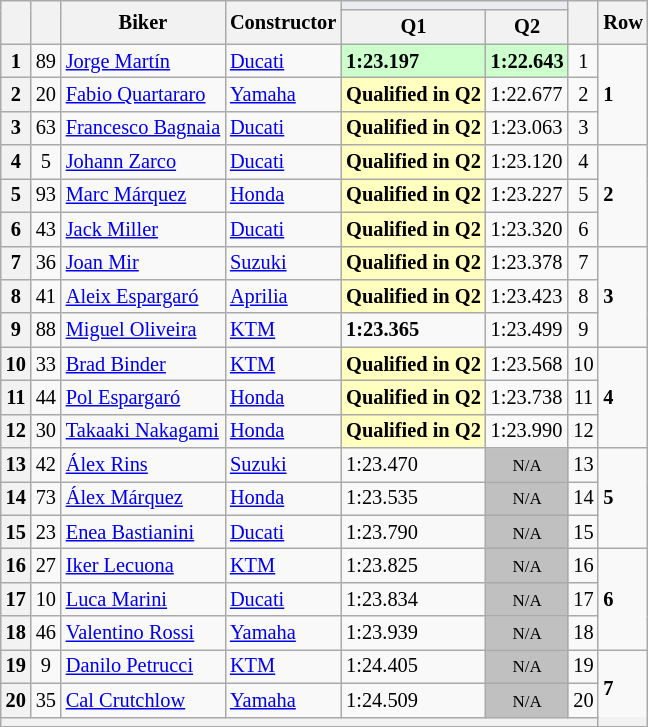<table class="wikitable sortable" style="font-size: 85%;">
<tr>
<th rowspan="2"></th>
<th rowspan="2"></th>
<th rowspan="2">Biker</th>
<th rowspan="2">Constructor</th>
<th colspan="2" style="background:#eaecf0; text-align:center;"></th>
<th rowspan="2"></th>
<th rowspan="2">Row</th>
</tr>
<tr>
<th scope="col">Q1</th>
<th scope="col">Q2</th>
</tr>
<tr>
<th scope="row">1</th>
<td align="center">89</td>
<td> <a href='#'>Jorge Martín</a></td>
<td><a href='#'>Ducati</a></td>
<td style="background:#ccffcc;"><strong>1:23.197</strong></td>
<td style="background:#ccffcc;"><strong>1:22.643</strong></td>
<td align="center">1</td>
<td rowspan="3"><strong>1</strong></td>
</tr>
<tr>
<th scope="row">2</th>
<td align="center">20</td>
<td> <a href='#'>Fabio Quartararo</a></td>
<td><a href='#'>Yamaha</a></td>
<td style="background:#ffffbf;"><strong>Qualified in Q2</strong></td>
<td>1:22.677</td>
<td align="center">2</td>
</tr>
<tr>
<th scope="row">3</th>
<td align="center">63</td>
<td> <a href='#'>Francesco Bagnaia</a></td>
<td><a href='#'>Ducati</a></td>
<td style="background:#ffffbf;"><strong>Qualified in Q2</strong></td>
<td>1:23.063</td>
<td align="center">3</td>
</tr>
<tr>
<th scope="row">4</th>
<td align="center">5</td>
<td> <a href='#'>Johann Zarco</a></td>
<td><a href='#'>Ducati</a></td>
<td style="background:#ffffbf;"><strong>Qualified in Q2</strong></td>
<td>1:23.120</td>
<td align="center">4</td>
<td rowspan="3"><strong>2</strong></td>
</tr>
<tr>
<th scope="row">5</th>
<td align="center">93</td>
<td> <a href='#'>Marc Márquez</a></td>
<td><a href='#'>Honda</a></td>
<td style="background:#ffffbf;"><strong>Qualified in Q2</strong></td>
<td>1:23.227</td>
<td align="center">5</td>
</tr>
<tr>
<th scope="row">6</th>
<td align="center">43</td>
<td> <a href='#'>Jack Miller</a></td>
<td><a href='#'>Ducati</a></td>
<td style="background:#ffffbf;"><strong>Qualified in Q2</strong></td>
<td>1:23.320</td>
<td align="center">6</td>
</tr>
<tr>
<th scope="row">7</th>
<td align="center">36</td>
<td> <a href='#'>Joan Mir</a></td>
<td><a href='#'>Suzuki</a></td>
<td style="background:#ffffbf;"><strong>Qualified in Q2</strong></td>
<td>1:23.378</td>
<td align="center">7</td>
<td rowspan="3"><strong>3</strong></td>
</tr>
<tr>
<th scope="row">8</th>
<td align="center">41</td>
<td> <a href='#'>Aleix Espargaró</a></td>
<td><a href='#'>Aprilia</a></td>
<td style="background:#ffffbf;"><strong>Qualified in Q2</strong></td>
<td>1:23.423</td>
<td align="center">8</td>
</tr>
<tr>
<th scope="row">9</th>
<td align="center">88</td>
<td> <a href='#'>Miguel Oliveira</a></td>
<td><a href='#'>KTM</a></td>
<td><strong>1:23.365</strong></td>
<td>1:23.499</td>
<td align="center">9</td>
</tr>
<tr>
<th scope="row">10</th>
<td align="center">33</td>
<td> <a href='#'>Brad Binder</a></td>
<td><a href='#'>KTM</a></td>
<td style="background:#ffffbf;"><strong>Qualified in Q2</strong></td>
<td>1:23.568</td>
<td align="center">10</td>
<td rowspan="3"><strong>4</strong></td>
</tr>
<tr>
<th scope="row">11</th>
<td align="center">44</td>
<td> <a href='#'>Pol Espargaró</a></td>
<td><a href='#'>Honda</a></td>
<td style="background:#ffffbf;"><strong>Qualified in Q2</strong></td>
<td>1:23.738</td>
<td align="center">11</td>
</tr>
<tr>
<th scope="row">12</th>
<td align="center">30</td>
<td> <a href='#'>Takaaki Nakagami</a></td>
<td><a href='#'>Honda</a></td>
<td style="background:#ffffbf;"><strong>Qualified in Q2</strong></td>
<td>1:23.990</td>
<td align="center">12</td>
</tr>
<tr>
<th scope="row">13</th>
<td align="center">42</td>
<td> <a href='#'>Álex Rins</a></td>
<td><a href='#'>Suzuki</a></td>
<td>1:23.470</td>
<td style="background: silver" align="center" data-sort-value="13"><small>N/A</small></td>
<td align="center">13</td>
<td rowspan="3"><strong>5</strong></td>
</tr>
<tr>
<th scope="row">14</th>
<td align="center">73</td>
<td> <a href='#'>Álex Márquez</a></td>
<td><a href='#'>Honda</a></td>
<td>1:23.535</td>
<td style="background: silver" align="center" data-sort-value="14"><small>N/A</small></td>
<td align="center">14</td>
</tr>
<tr>
<th scope="row">15</th>
<td align="center">23</td>
<td> <a href='#'>Enea Bastianini</a></td>
<td><a href='#'>Ducati</a></td>
<td>1:23.790</td>
<td style="background: silver" align="center" data-sort-value="15"><small>N/A</small></td>
<td align="center">15</td>
</tr>
<tr>
<th scope="row">16</th>
<td align="center">27</td>
<td> <a href='#'>Iker Lecuona</a></td>
<td><a href='#'>KTM</a></td>
<td>1:23.825</td>
<td style="background: silver" align="center" data-sort-value="16"><small>N/A</small></td>
<td align="center">16</td>
<td rowspan="3"><strong>6</strong></td>
</tr>
<tr>
<th scope="row">17</th>
<td align="center">10</td>
<td> <a href='#'>Luca Marini</a></td>
<td><a href='#'>Ducati</a></td>
<td>1:23.834</td>
<td style="background: silver" align="center" data-sort-value="17"><small>N/A</small></td>
<td align="center">17</td>
</tr>
<tr>
<th scope="row">18</th>
<td align="center">46</td>
<td> <a href='#'>Valentino Rossi</a></td>
<td><a href='#'>Yamaha</a></td>
<td>1:23.939</td>
<td style="background: silver" align="center" data-sort-value="18"><small>N/A</small></td>
<td align="center">18</td>
</tr>
<tr>
<th scope="row">19</th>
<td align="center">9</td>
<td> <a href='#'>Danilo Petrucci</a></td>
<td><a href='#'>KTM</a></td>
<td>1:24.405</td>
<td style="background: silver" align="center" data-sort-value="19"><small>N/A</small></td>
<td align="center">19</td>
<td rowspan="3"><strong>7</strong></td>
</tr>
<tr>
<th scope="row">20</th>
<td align="center">35</td>
<td> <a href='#'>Cal Crutchlow</a></td>
<td><a href='#'>Yamaha</a></td>
<td>1:24.509</td>
<td style="background: silver" align="center" data-sort-value="20"><small>N/A</small></td>
<td align="center">20</td>
</tr>
<tr>
<th colspan=9></th>
</tr>
<tr>
</tr>
</table>
